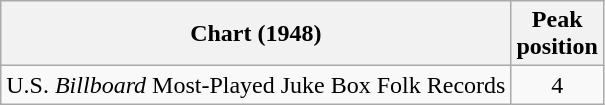<table class="wikitable">
<tr>
<th>Chart (1948)</th>
<th>Peak<br>position</th>
</tr>
<tr>
<td>U.S. <em>Billboard</em> Most-Played Juke Box Folk Records</td>
<td align="center">4</td>
</tr>
</table>
